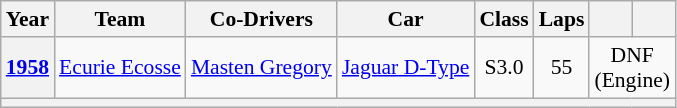<table class="wikitable" style="text-align:center; font-size:90%">
<tr>
<th>Year</th>
<th>Team</th>
<th>Co-Drivers</th>
<th>Car</th>
<th>Class</th>
<th>Laps</th>
<th></th>
<th></th>
</tr>
<tr>
<th><a href='#'>1958</a></th>
<td align=left> <a href='#'>Ecurie Ecosse</a></td>
<td align=left> <a href='#'>Masten Gregory</a></td>
<td align=left><a href='#'>Jaguar D-Type</a></td>
<td>S3.0</td>
<td>55</td>
<td colspan=2>DNF<br>(Engine)</td>
</tr>
<tr>
<th colspan="8"></th>
</tr>
</table>
